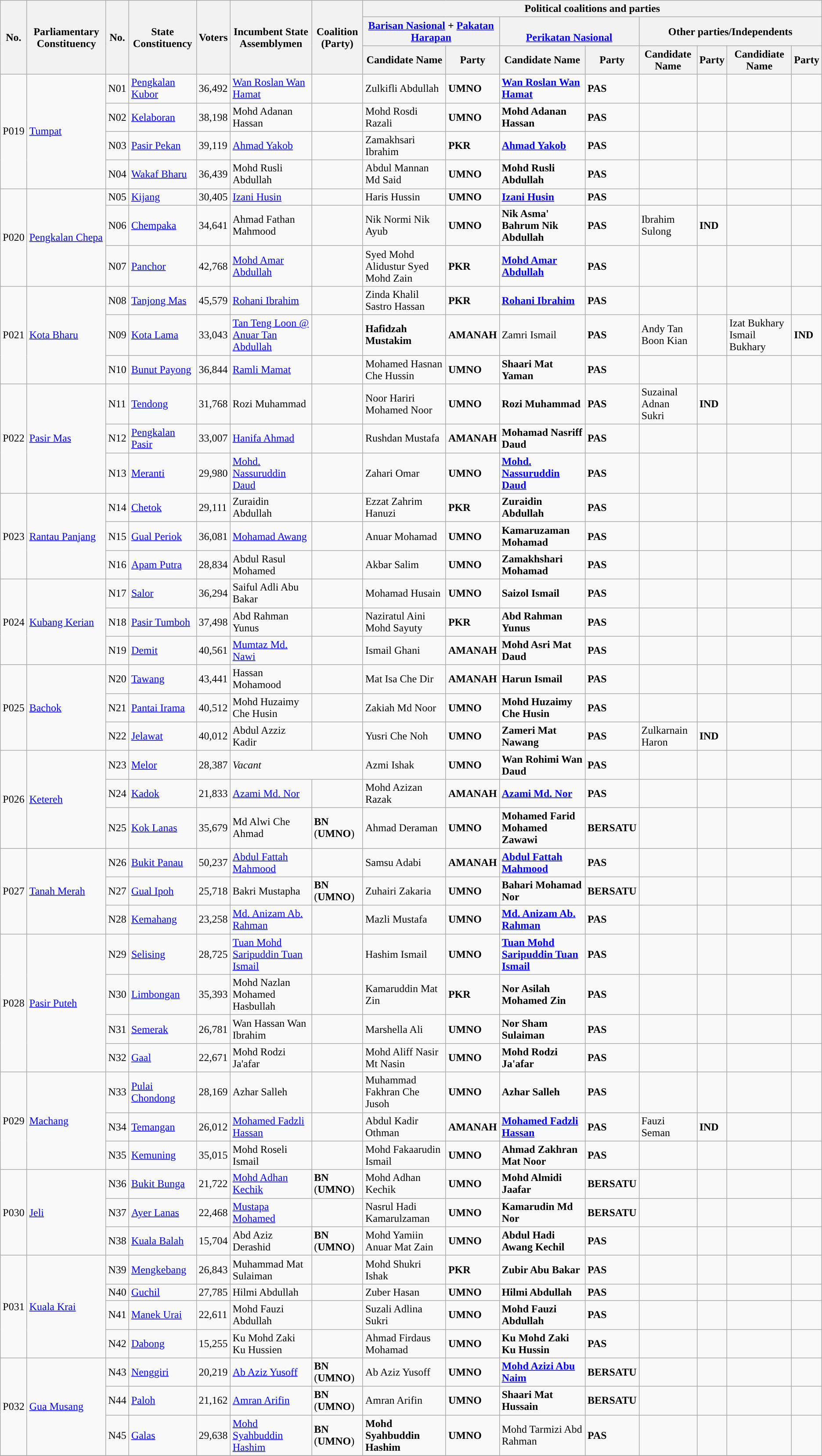<table class="wikitable sortable">
<tr>
<th rowspan="3">No.</th>
<th rowspan="3">Parliamentary Constituency</th>
<th rowspan="3">No.</th>
<th rowspan="3">State Constituency</th>
<th rowspan="3">Voters</th>
<th rowspan="3">Incumbent State Assemblymen</th>
<th rowspan="3">Coalition (Party)</th>
<th colspan="8"><strong>Political coalitions and parties</strong></th>
</tr>
<tr>
<th colspan="2"><a href='#'>Barisan Nasional</a> + <a href='#'>Pakatan Harapan</a></th>
<th colspan="2"><br><a href='#'>Perikatan Nasional</a></th>
<th colspan="4">Other parties/Independents</th>
</tr>
<tr>
<th>Candidate Name</th>
<th>Party</th>
<th>Candidate Name</th>
<th>Party</th>
<th>Candidate Name</th>
<th>Party</th>
<th>Candidiate Name</th>
<th>Party</th>
</tr>
<tr>
<td rowspan="4">P019</td>
<td rowspan="4"><a href='#'>Tumpat</a></td>
<td>N01</td>
<td><a href='#'>Pengkalan Kubor</a></td>
<td>36,492</td>
<td><a href='#'>Wan Roslan Wan Hamat</a></td>
<td></td>
<td>Zulkifli Abdullah</td>
<td style="background:"><strong>UMNO</strong></td>
<td><strong><a href='#'>Wan Roslan Wan Hamat</a></strong></td>
<td style="background:"><strong>PAS</strong></td>
<td></td>
<td></td>
<td></td>
<td></td>
</tr>
<tr>
<td>N02</td>
<td><a href='#'>Kelaboran</a></td>
<td>38,198</td>
<td>Mohd Adanan Hassan</td>
<td></td>
<td>Mohd Rosdi Razali</td>
<td style="background:"><strong>UMNO</strong></td>
<td><strong>Mohd Adanan Hassan</strong></td>
<td style="background:"><strong>PAS</strong></td>
<td></td>
<td></td>
<td></td>
<td></td>
</tr>
<tr>
<td>N03</td>
<td><a href='#'>Pasir Pekan</a></td>
<td>39,119</td>
<td><a href='#'>Ahmad Yakob</a></td>
<td></td>
<td>Zamakhsari Ibrahim</td>
<td style="background:"><strong>PKR</strong></td>
<td><strong><a href='#'>Ahmad Yakob</a></strong></td>
<td style="background:"><strong>PAS</strong></td>
<td></td>
<td></td>
<td></td>
<td></td>
</tr>
<tr>
<td>N04</td>
<td><a href='#'>Wakaf Bharu</a></td>
<td>36,439</td>
<td>Mohd Rusli Abdullah</td>
<td></td>
<td>Abdul Mannan Md Said</td>
<td style="background:"><strong>UMNO</strong></td>
<td><strong>Mohd Rusli Abdullah</strong></td>
<td style="background:"><strong>PAS</strong></td>
<td></td>
<td></td>
<td></td>
<td></td>
</tr>
<tr>
<td rowspan="3">P020</td>
<td rowspan="3"><a href='#'>Pengkalan Chepa</a></td>
<td>N05</td>
<td><a href='#'>Kijang</a></td>
<td>30,405</td>
<td><a href='#'>Izani Husin</a></td>
<td></td>
<td>Haris Hussin</td>
<td style="background:"><strong>UMNO</strong></td>
<td><strong><a href='#'>Izani Husin</a></strong></td>
<td style="background:"><strong>PAS</strong></td>
<td></td>
<td></td>
<td></td>
<td></td>
</tr>
<tr>
<td>N06</td>
<td><a href='#'>Chempaka</a></td>
<td>34,641</td>
<td>Ahmad Fathan Mahmood</td>
<td></td>
<td>Nik Normi Nik Ayub</td>
<td style="background:"><strong>UMNO</strong></td>
<td><strong>Nik Asma' Bahrum Nik Abdullah</strong></td>
<td style="background:"><strong>PAS</strong></td>
<td>Ibrahim Sulong</td>
<td style="background:"><strong>IND</strong></td>
<td></td>
<td></td>
</tr>
<tr>
<td>N07</td>
<td><a href='#'>Panchor</a></td>
<td>42,768</td>
<td><a href='#'>Mohd Amar Abdullah</a></td>
<td></td>
<td>Syed Mohd Alidustur Syed Mohd Zain</td>
<td style="background:"><strong>PKR</strong></td>
<td><strong><a href='#'>Mohd Amar Abdullah</a></strong></td>
<td style="background:"><strong>PAS</strong></td>
<td></td>
<td></td>
<td></td>
<td></td>
</tr>
<tr>
<td rowspan="3">P021</td>
<td rowspan="3"><a href='#'>Kota Bharu</a></td>
<td>N08</td>
<td><a href='#'>Tanjong Mas</a></td>
<td>45,579</td>
<td><a href='#'>Rohani Ibrahim</a></td>
<td></td>
<td>Zinda Khalil Sastro Hassan</td>
<td style="background:"><strong>PKR</strong></td>
<td><strong><a href='#'>Rohani Ibrahim</a></strong></td>
<td style="background:"><strong>PAS</strong></td>
<td></td>
<td></td>
<td></td>
<td></td>
</tr>
<tr>
<td>N09</td>
<td><a href='#'>Kota Lama</a></td>
<td>33,043</td>
<td><a href='#'>Tan Teng Loon @ Anuar Tan Abdullah</a></td>
<td></td>
<td><strong>Hafidzah Mustakim</strong></td>
<td style="background:"><strong>AMANAH</strong></td>
<td>Zamri Ismail</td>
<td style="background:"><strong>PAS</strong></td>
<td>Andy Tan Boon Kian</td>
<td style="background:"><strong></strong></td>
<td>Izat Bukhary Ismail Bukhary</td>
<td style="background:"><strong>IND</strong></td>
</tr>
<tr>
<td>N10</td>
<td><a href='#'>Bunut Payong</a></td>
<td>36,844</td>
<td><a href='#'>Ramli Mamat</a></td>
<td></td>
<td>Mohamed Hasnan Che Hussin</td>
<td style="background:"><strong>UMNO</strong></td>
<td><strong>Shaari Mat Yaman</strong></td>
<td style="background:"><strong>PAS</strong></td>
<td></td>
<td></td>
<td></td>
<td></td>
</tr>
<tr>
<td rowspan="3">P022</td>
<td rowspan="3"><a href='#'>Pasir Mas</a></td>
<td>N11</td>
<td><a href='#'>Tendong</a></td>
<td>31,768</td>
<td>Rozi Muhammad</td>
<td></td>
<td>Noor Hariri Mohamed Noor</td>
<td style="background:"><strong>UMNO</strong></td>
<td><strong>Rozi Muhammad</strong></td>
<td style="background:"><strong>PAS</strong></td>
<td>Suzainal Adnan Sukri</td>
<td style="background:"><strong>IND</strong></td>
<td></td>
<td></td>
</tr>
<tr>
<td>N12</td>
<td><a href='#'>Pengkalan Pasir</a></td>
<td>33,007</td>
<td><a href='#'>Hanifa Ahmad</a></td>
<td></td>
<td>Rushdan Mustafa</td>
<td style="background:"><strong>AMANAH</strong></td>
<td><strong>Mohamad Nasriff Daud</strong></td>
<td style="background:"><strong>PAS</strong></td>
<td></td>
<td></td>
<td></td>
<td></td>
</tr>
<tr>
<td>N13</td>
<td><a href='#'>Meranti</a></td>
<td>29,980</td>
<td><a href='#'>Mohd. Nassuruddin Daud</a></td>
<td></td>
<td>Zahari Omar</td>
<td style="background:"><strong>UMNO</strong></td>
<td><strong><a href='#'>Mohd. Nassuruddin Daud</a></strong></td>
<td style="background:"><strong>PAS</strong></td>
<td></td>
<td></td>
<td></td>
<td></td>
</tr>
<tr>
<td rowspan="3">P023</td>
<td rowspan="3"><a href='#'>Rantau Panjang</a></td>
<td>N14</td>
<td><a href='#'>Chetok</a></td>
<td>29,111</td>
<td>Zuraidin Abdullah</td>
<td></td>
<td>Ezzat Zahrim Hanuzi</td>
<td style="background:"><strong>PKR</strong></td>
<td><strong>Zuraidin Abdullah</strong></td>
<td style="background:"><strong>PAS</strong></td>
<td></td>
<td></td>
<td></td>
<td></td>
</tr>
<tr>
<td>N15</td>
<td><a href='#'>Gual Periok</a></td>
<td>36,081</td>
<td><a href='#'>Mohamad Awang</a></td>
<td></td>
<td>Anuar Mohamad</td>
<td style="background:"><strong>UMNO</strong></td>
<td><strong>Kamaruzaman Mohamad</strong></td>
<td style="background:"><strong>PAS</strong></td>
<td></td>
<td></td>
<td></td>
<td></td>
</tr>
<tr>
<td>N16</td>
<td><a href='#'>Apam Putra</a></td>
<td>28,834</td>
<td>Abdul Rasul Mohamed</td>
<td></td>
<td>Akbar Salim</td>
<td style="background:"><strong>UMNO</strong></td>
<td><strong>Zamakhshari Mohamad</strong></td>
<td style="background:"><strong>PAS</strong></td>
<td></td>
<td></td>
<td></td>
<td></td>
</tr>
<tr>
<td rowspan="3">P024</td>
<td rowspan="3"><a href='#'>Kubang Kerian</a></td>
<td>N17</td>
<td><a href='#'>Salor</a></td>
<td>36,294</td>
<td>Saiful Adli Abu Bakar</td>
<td></td>
<td>Mohamad Husain</td>
<td style="background:"><strong>UMNO</strong></td>
<td><strong>Saizol Ismail</strong></td>
<td style="background:"><strong>PAS</strong></td>
<td></td>
<td></td>
<td></td>
<td></td>
</tr>
<tr>
<td>N18</td>
<td><a href='#'>Pasir Tumboh</a></td>
<td>37,498</td>
<td>Abd Rahman Yunus</td>
<td></td>
<td>Naziratul Aini Mohd Sayuty</td>
<td style="background:"><strong>PKR</strong></td>
<td><strong>Abd Rahman Yunus</strong></td>
<td style="background:"><strong>PAS</strong></td>
<td></td>
<td></td>
<td></td>
<td></td>
</tr>
<tr>
<td>N19</td>
<td><a href='#'>Demit</a></td>
<td>40,561</td>
<td><a href='#'>Mumtaz Md. Nawi</a></td>
<td></td>
<td>Ismail Ghani</td>
<td style="background:"><strong>AMANAH</strong></td>
<td><strong>Mohd Asri Mat Daud</strong></td>
<td style="background:"><strong>PAS</strong></td>
<td></td>
<td></td>
<td></td>
<td></td>
</tr>
<tr>
<td rowspan="3">P025</td>
<td rowspan="3"><a href='#'>Bachok</a></td>
<td>N20</td>
<td><a href='#'>Tawang</a></td>
<td>43,441</td>
<td>Hassan Mohamood</td>
<td></td>
<td>Mat Isa Che Dir</td>
<td style="background:"><strong>AMANAH</strong></td>
<td><strong>Harun Ismail</strong></td>
<td style="background:"><strong>PAS</strong></td>
<td></td>
<td></td>
<td></td>
<td></td>
</tr>
<tr>
<td>N21</td>
<td><a href='#'>Pantai Irama</a></td>
<td>40,512</td>
<td>Mohd Huzaimy Che Husin</td>
<td></td>
<td>Zakiah Md Noor</td>
<td style="background:"><strong>UMNO</strong></td>
<td><strong>Mohd Huzaimy Che Husin</strong></td>
<td style="background:"><strong>PAS</strong></td>
<td></td>
<td></td>
<td></td>
<td></td>
</tr>
<tr>
<td>N22</td>
<td><a href='#'>Jelawat</a></td>
<td>40,012</td>
<td>Abdul Azziz Kadir</td>
<td></td>
<td>Yusri Che Noh</td>
<td style="background:"><strong>UMNO</strong></td>
<td><strong>Zameri Mat Nawang</strong></td>
<td style="background:"><strong>PAS</strong></td>
<td>Zulkarnain Haron</td>
<td style="background:"><strong>IND</strong></td>
<td></td>
<td></td>
</tr>
<tr>
<td rowspan="3">P026</td>
<td rowspan="3"><a href='#'>Ketereh</a></td>
<td>N23</td>
<td><a href='#'>Melor</a></td>
<td>28,387</td>
<td colspan="2"><em>Vacant</em></td>
<td>Azmi Ishak</td>
<td style="background:"><strong>UMNO</strong></td>
<td><strong>Wan Rohimi Wan Daud</strong></td>
<td style="background:"><strong>PAS</strong></td>
<td></td>
<td></td>
<td></td>
<td></td>
</tr>
<tr>
<td>N24</td>
<td><a href='#'>Kadok</a></td>
<td>21,833</td>
<td><a href='#'>Azami Md. Nor</a></td>
<td></td>
<td>Mohd Azizan Razak</td>
<td style="background:"><strong>AMANAH</strong></td>
<td><strong><a href='#'>Azami Md. Nor</a></strong></td>
<td style="background:"><strong>PAS</strong></td>
<td></td>
<td></td>
<td></td>
<td></td>
</tr>
<tr>
<td>N25</td>
<td><a href='#'>Kok Lanas</a></td>
<td>35,679</td>
<td>Md Alwi Che Ahmad</td>
<td><strong>BN</strong> (<strong>UMNO</strong>)</td>
<td>Ahmad Deraman</td>
<td style="background:"><strong>UMNO</strong></td>
<td><strong>Mohamed Farid Mohamed Zawawi</strong></td>
<td style="background:"><strong>BERSATU</strong></td>
<td></td>
<td></td>
<td></td>
<td></td>
</tr>
<tr>
<td rowspan="3">P027</td>
<td rowspan="3"><a href='#'>Tanah Merah</a></td>
<td>N26</td>
<td><a href='#'>Bukit Panau</a></td>
<td>50,237</td>
<td><a href='#'>Abdul Fattah Mahmood</a></td>
<td></td>
<td>Samsu Adabi</td>
<td style="background:"><strong>AMANAH</strong></td>
<td><strong><a href='#'>Abdul Fattah Mahmood</a></strong></td>
<td style="background:"><strong>PAS</strong></td>
<td></td>
<td></td>
<td></td>
<td></td>
</tr>
<tr>
<td>N27</td>
<td><a href='#'>Gual Ipoh</a></td>
<td>25,718</td>
<td>Bakri Mustapha</td>
<td><strong>BN</strong> (<strong>UMNO</strong>)</td>
<td>Zuhairi Zakaria</td>
<td style="background:"><strong>UMNO</strong></td>
<td><strong>Bahari Mohamad Nor</strong></td>
<td style="background:"><strong>BERSATU</strong></td>
<td></td>
<td></td>
<td></td>
<td></td>
</tr>
<tr>
<td>N28</td>
<td><a href='#'>Kemahang</a></td>
<td>23,258</td>
<td><a href='#'>Md. Anizam Ab. Rahman</a></td>
<td></td>
<td>Mazli Mustafa</td>
<td style="background:"><strong>UMNO</strong></td>
<td><strong><a href='#'>Md. Anizam Ab. Rahman</a></strong></td>
<td style="background:"><strong>PAS</strong></td>
<td></td>
<td></td>
<td></td>
<td></td>
</tr>
<tr>
<td rowspan="4">P028</td>
<td rowspan="4"><a href='#'>Pasir Puteh</a></td>
<td>N29</td>
<td><a href='#'>Selising</a></td>
<td>28,725</td>
<td><a href='#'>Tuan Mohd Saripuddin Tuan Ismail</a></td>
<td></td>
<td>Hashim Ismail</td>
<td style="background:"><strong>UMNO</strong></td>
<td><a href='#'><strong>Tuan Mohd Saripuddin Tuan Ismail</strong></a></td>
<td style="background:"><strong>PAS</strong></td>
<td></td>
<td></td>
<td></td>
<td></td>
</tr>
<tr>
<td>N30</td>
<td><a href='#'>Limbongan</a></td>
<td>35,393</td>
<td>Mohd Nazlan Mohamed Hasbullah</td>
<td></td>
<td>Kamaruddin Mat Zin</td>
<td style="background:"><strong>PKR</strong></td>
<td><strong>Nor Asilah Mohamed Zin</strong></td>
<td style="background:"><strong>PAS</strong></td>
<td></td>
<td></td>
<td></td>
<td></td>
</tr>
<tr>
<td>N31</td>
<td><a href='#'>Semerak</a></td>
<td>26,781</td>
<td>Wan Hassan Wan Ibrahim</td>
<td></td>
<td>Marshella Ali</td>
<td style="background:"><strong>UMNO</strong></td>
<td><strong>Nor Sham Sulaiman</strong></td>
<td style="background:"><strong>PAS</strong></td>
<td></td>
<td></td>
<td></td>
<td></td>
</tr>
<tr>
<td>N32</td>
<td><a href='#'>Gaal</a></td>
<td>22,671</td>
<td>Mohd Rodzi Ja'afar</td>
<td></td>
<td>Mohd Aliff Nasir Mt Nasin</td>
<td style="background:"><strong>UMNO</strong></td>
<td><strong>Mohd Rodzi Ja'afar</strong></td>
<td style="background:"><strong>PAS</strong></td>
<td></td>
<td></td>
<td></td>
<td></td>
</tr>
<tr>
<td rowspan="3">P029</td>
<td rowspan="3"><a href='#'>Machang</a></td>
<td>N33</td>
<td><a href='#'>Pulai Chondong</a></td>
<td>28,169</td>
<td>Azhar Salleh</td>
<td></td>
<td>Muhammad Fakhran Che Jusoh</td>
<td style="background:"><strong>UMNO</strong></td>
<td><strong>Azhar Salleh</strong></td>
<td style="background:"><strong>PAS</strong></td>
<td></td>
<td></td>
<td></td>
<td></td>
</tr>
<tr>
<td>N34</td>
<td><a href='#'>Temangan</a></td>
<td>26,012</td>
<td><a href='#'>Mohamed Fadzli Hassan</a></td>
<td></td>
<td>Abdul Kadir Othman</td>
<td style="background:"><strong>AMANAH</strong></td>
<td><strong><a href='#'>Mohamed Fadzli Hassan</a></strong></td>
<td style="background:"><strong>PAS</strong></td>
<td>Fauzi Seman</td>
<td style="background:"><strong>IND</strong></td>
<td></td>
<td></td>
</tr>
<tr>
<td>N35</td>
<td><a href='#'>Kemuning</a></td>
<td>35,015</td>
<td>Mohd Roseli Ismail</td>
<td></td>
<td>Mohd Fakaarudin Ismail</td>
<td style="background:"><strong>UMNO</strong></td>
<td><strong>Ahmad Zakhran Mat Noor</strong></td>
<td style="background:"><strong>PAS</strong></td>
<td></td>
<td></td>
<td></td>
<td></td>
</tr>
<tr>
<td rowspan="3">P030</td>
<td rowspan="3"><a href='#'>Jeli</a></td>
<td>N36</td>
<td><a href='#'>Bukit Bunga</a></td>
<td>21,722</td>
<td><a href='#'>Mohd Adhan Kechik</a></td>
<td><strong>BN</strong> (<strong>UMNO</strong>)</td>
<td>Mohd Adhan Kechik</td>
<td style="background:"><strong>UMNO</strong></td>
<td><strong>Mohd Almidi Jaafar</strong></td>
<td style="background:"><strong>BERSATU</strong></td>
<td></td>
<td></td>
<td></td>
<td></td>
</tr>
<tr>
<td>N37</td>
<td><a href='#'>Ayer Lanas</a></td>
<td>22,468</td>
<td><a href='#'>Mustapa Mohamed</a></td>
<td></td>
<td>Nasrul Hadi Kamarulzaman</td>
<td style="background:"><strong>UMNO</strong></td>
<td><strong>Kamarudin Md Nor</strong></td>
<td style="background:"><strong>BERSATU</strong></td>
<td></td>
<td></td>
<td></td>
<td></td>
</tr>
<tr>
<td>N38</td>
<td><a href='#'>Kuala Balah</a></td>
<td>15,704</td>
<td>Abd Aziz Derashid</td>
<td><strong>BN</strong> (<strong>UMNO</strong>)</td>
<td>Mohd Yamiin Anuar Mat Zain</td>
<td style="background:"><strong>UMNO</strong></td>
<td><strong>Abdul Hadi Awang Kechil</strong></td>
<td style="background:"><strong>PAS</strong></td>
<td></td>
<td></td>
<td></td>
<td></td>
</tr>
<tr>
<td rowspan="4">P031</td>
<td rowspan="4"><a href='#'>Kuala Krai</a></td>
<td>N39</td>
<td><a href='#'>Mengkebang</a></td>
<td>26,843</td>
<td>Muhammad Mat Sulaiman</td>
<td></td>
<td>Mohd Shukri Ishak</td>
<td style="background:"><strong>PKR</strong></td>
<td><strong>Zubir Abu Bakar</strong></td>
<td style="background:"><strong>PAS</strong></td>
<td></td>
<td></td>
<td></td>
<td></td>
</tr>
<tr>
<td>N40</td>
<td><a href='#'>Guchil</a></td>
<td>27,785</td>
<td>Hilmi Abdullah</td>
<td></td>
<td>Zuber Hasan</td>
<td style="background:"><strong>UMNO</strong></td>
<td><strong>Hilmi Abdullah</strong></td>
<td style="background:"><strong>PAS</strong></td>
<td></td>
<td></td>
<td></td>
<td></td>
</tr>
<tr>
<td>N41</td>
<td><a href='#'>Manek Urai</a></td>
<td>22,611</td>
<td>Mohd Fauzi Abdullah</td>
<td></td>
<td>Suzali Adlina Sukri</td>
<td style="background:"><strong>UMNO</strong></td>
<td><strong>Mohd Fauzi Abdullah</strong></td>
<td style="background:"><strong>PAS</strong></td>
<td></td>
<td></td>
<td></td>
<td></td>
</tr>
<tr>
<td>N42</td>
<td><a href='#'>Dabong</a></td>
<td>15,255</td>
<td>Ku Mohd Zaki Ku Hussien</td>
<td></td>
<td>Ahmad Firdaus Mohamad</td>
<td style="background:"><strong>UMNO</strong></td>
<td><strong>Ku Mohd Zaki Ku Hussin</strong></td>
<td style="background:"><strong>PAS</strong></td>
<td></td>
<td></td>
<td></td>
<td></td>
</tr>
<tr>
<td rowspan="3">P032</td>
<td rowspan="3"><a href='#'>Gua Musang</a></td>
<td>N43</td>
<td><a href='#'>Nenggiri</a></td>
<td>20,219</td>
<td><a href='#'>Ab Aziz Yusoff</a></td>
<td><strong>BN</strong> (<strong>UMNO</strong>)</td>
<td>Ab Aziz Yusoff</td>
<td style="background:"><strong>UMNO</strong></td>
<td><strong><a href='#'>Mohd Azizi Abu Naim</a></strong></td>
<td style="background:"><strong>BERSATU</strong></td>
<td></td>
<td></td>
<td></td>
<td></td>
</tr>
<tr>
<td>N44</td>
<td><a href='#'>Paloh</a></td>
<td>21,162</td>
<td><a href='#'>Amran Arifin</a></td>
<td><strong>BN</strong> (<strong>UMNO</strong>)</td>
<td>Amran Arifin</td>
<td style="background:"><strong>UMNO</strong></td>
<td><strong>Shaari Mat Hussain</strong></td>
<td style="background:"><strong>BERSATU</strong></td>
<td></td>
<td></td>
<td></td>
<td></td>
</tr>
<tr>
<td>N45</td>
<td><a href='#'>Galas</a></td>
<td>29,638</td>
<td><a href='#'>Mohd Syahbuddin Hashim</a></td>
<td><strong>BN</strong> (<strong>UMNO</strong>)</td>
<td><strong>Mohd Syahbuddin Hashim</strong></td>
<td style="background:"><strong>UMNO</strong></td>
<td>Mohd Tarmizi Abd Rahman</td>
<td style="background:"><strong>PAS</strong></td>
<td></td>
<td></td>
<td></td>
<td></td>
</tr>
<tr>
</tr>
</table>
